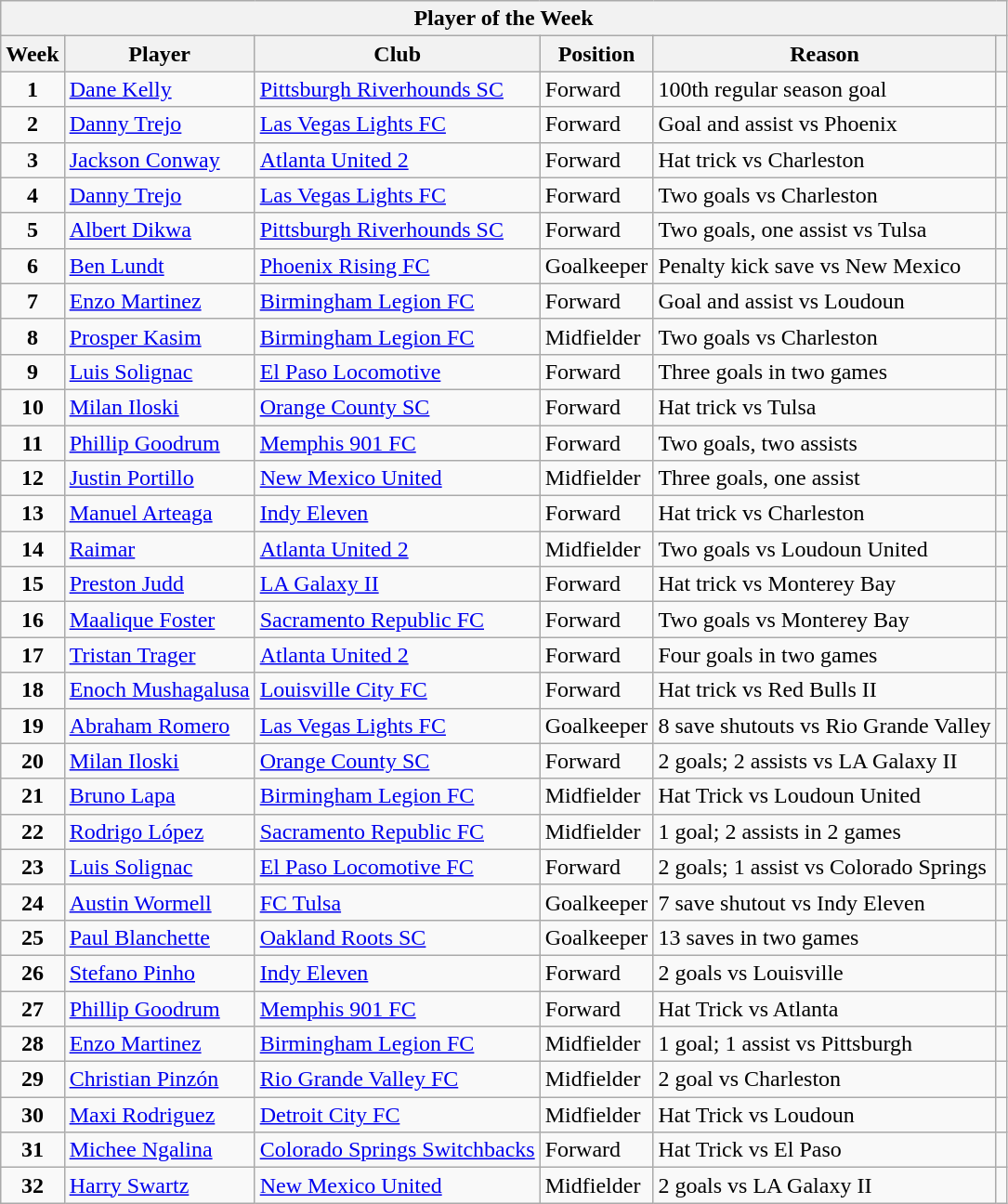<table class="wikitable collapsible collapsed">
<tr>
<th colspan="6">Player of the Week</th>
</tr>
<tr>
<th>Week</th>
<th>Player</th>
<th>Club</th>
<th>Position</th>
<th>Reason</th>
<th></th>
</tr>
<tr>
<td style="text-align: center;"><strong>1</strong></td>
<td> <a href='#'>Dane Kelly</a></td>
<td><a href='#'>Pittsburgh Riverhounds SC</a></td>
<td>Forward</td>
<td>100th regular season goal</td>
<td style="text-align:center"></td>
</tr>
<tr>
<td style="text-align: center;"><strong>2</strong></td>
<td> <a href='#'>Danny Trejo</a></td>
<td><a href='#'>Las Vegas Lights FC</a></td>
<td>Forward</td>
<td>Goal and assist vs Phoenix</td>
<td style="text-align:center"></td>
</tr>
<tr>
<td style="text-align: center;"><strong>3</strong></td>
<td> <a href='#'>Jackson Conway</a></td>
<td><a href='#'>Atlanta United 2</a></td>
<td>Forward</td>
<td>Hat trick vs Charleston</td>
<td style="text-align:center"></td>
</tr>
<tr>
<td style="text-align: center;"><strong>4</strong></td>
<td> <a href='#'>Danny Trejo</a></td>
<td><a href='#'>Las Vegas Lights FC</a></td>
<td>Forward</td>
<td>Two goals vs Charleston</td>
<td style="text-align:center"></td>
</tr>
<tr>
<td style="text-align: center;"><strong>5</strong></td>
<td> <a href='#'>Albert Dikwa</a></td>
<td><a href='#'>Pittsburgh Riverhounds SC</a></td>
<td>Forward</td>
<td>Two goals, one assist vs Tulsa</td>
<td style="text-align:center"></td>
</tr>
<tr>
<td style="text-align: center;"><strong>6</strong></td>
<td> <a href='#'>Ben Lundt</a></td>
<td><a href='#'>Phoenix Rising FC</a></td>
<td>Goalkeeper</td>
<td>Penalty kick save vs New Mexico</td>
<td style="text-align:center"></td>
</tr>
<tr>
<td style="text-align: center;"><strong>7</strong></td>
<td> <a href='#'>Enzo Martinez</a></td>
<td><a href='#'>Birmingham Legion FC</a></td>
<td>Forward</td>
<td>Goal and assist vs Loudoun</td>
<td style="text-align:center"></td>
</tr>
<tr>
<td style="text-align: center;"><strong>8</strong></td>
<td> <a href='#'>Prosper Kasim</a></td>
<td><a href='#'>Birmingham Legion FC</a></td>
<td>Midfielder</td>
<td>Two goals vs Charleston</td>
<td style="text-align:center"></td>
</tr>
<tr>
<td style="text-align: center;"><strong>9</strong></td>
<td> <a href='#'>Luis Solignac</a></td>
<td><a href='#'>El Paso Locomotive</a></td>
<td>Forward</td>
<td>Three goals in two games</td>
<td style="text-align:center"></td>
</tr>
<tr>
<td style="text-align: center;"><strong>10</strong></td>
<td> <a href='#'>Milan Iloski</a></td>
<td><a href='#'>Orange County SC</a></td>
<td>Forward</td>
<td>Hat trick vs Tulsa</td>
<td style="text-align:center"></td>
</tr>
<tr>
<td style="text-align: center;"><strong>11</strong></td>
<td> <a href='#'>Phillip Goodrum</a></td>
<td><a href='#'>Memphis 901 FC</a></td>
<td>Forward</td>
<td>Two goals, two assists</td>
<td style="text-align:center"></td>
</tr>
<tr>
<td style="text-align: center;"><strong>12</strong></td>
<td> <a href='#'>Justin Portillo</a></td>
<td><a href='#'>New Mexico United</a></td>
<td>Midfielder</td>
<td>Three goals, one assist</td>
<td style="text-align:center"></td>
</tr>
<tr>
<td style="text-align: center;"><strong>13</strong></td>
<td> <a href='#'>Manuel Arteaga</a></td>
<td><a href='#'>Indy Eleven</a></td>
<td>Forward</td>
<td>Hat trick vs Charleston</td>
<td style="text-align:center"></td>
</tr>
<tr>
<td style="text-align: center;"><strong>14</strong></td>
<td> <a href='#'>Raimar</a></td>
<td><a href='#'>Atlanta United 2</a></td>
<td>Midfielder</td>
<td>Two goals vs Loudoun United</td>
<td style="text-align:center"></td>
</tr>
<tr>
<td style="text-align: center;"><strong>15</strong></td>
<td> <a href='#'>Preston Judd</a></td>
<td><a href='#'>LA Galaxy II</a></td>
<td>Forward</td>
<td>Hat trick vs Monterey Bay</td>
<td style="text-align:center"></td>
</tr>
<tr>
<td style="text-align: center;"><strong>16</strong></td>
<td> <a href='#'>Maalique Foster</a></td>
<td><a href='#'>Sacramento Republic FC</a></td>
<td>Forward</td>
<td>Two goals vs Monterey Bay</td>
<td style="text-align:center"></td>
</tr>
<tr>
<td style="text-align: center;"><strong>17</strong></td>
<td> <a href='#'>Tristan Trager</a></td>
<td><a href='#'>Atlanta United 2</a></td>
<td>Forward</td>
<td>Four goals in two games</td>
<td style="text-align:center"></td>
</tr>
<tr>
<td style="text-align: center;"><strong>18</strong></td>
<td> <a href='#'>Enoch Mushagalusa</a></td>
<td><a href='#'>Louisville City FC</a></td>
<td>Forward</td>
<td>Hat trick vs Red Bulls II</td>
<td style="text-align:center"></td>
</tr>
<tr>
<td style="text-align: center;"><strong>19</strong></td>
<td> <a href='#'>Abraham Romero</a></td>
<td><a href='#'>Las Vegas Lights FC</a></td>
<td>Goalkeeper</td>
<td>8 save shutouts vs Rio Grande Valley</td>
<td style="text-align:center"></td>
</tr>
<tr>
<td style="text-align: center;"><strong>20</strong></td>
<td> <a href='#'>Milan Iloski</a></td>
<td><a href='#'>Orange County SC</a></td>
<td>Forward</td>
<td>2 goals; 2 assists vs LA Galaxy II</td>
<td style="text-align:center"></td>
</tr>
<tr>
<td style="text-align: center;"><strong>21</strong></td>
<td> <a href='#'>Bruno Lapa</a></td>
<td><a href='#'>Birmingham Legion FC</a></td>
<td>Midfielder</td>
<td>Hat Trick vs Loudoun United</td>
<td style="text-align:center"></td>
</tr>
<tr>
<td style="text-align: center;"><strong>22</strong></td>
<td> <a href='#'>Rodrigo López</a></td>
<td><a href='#'>Sacramento Republic FC</a></td>
<td>Midfielder</td>
<td>1 goal; 2 assists in 2 games</td>
<td style="text-align:center"></td>
</tr>
<tr>
<td style="text-align: center;"><strong>23</strong></td>
<td> <a href='#'>Luis Solignac</a></td>
<td><a href='#'>El Paso Locomotive FC</a></td>
<td>Forward</td>
<td>2 goals; 1 assist vs Colorado Springs</td>
<td style="text-align:center"></td>
</tr>
<tr>
<td style="text-align: center;"><strong>24</strong></td>
<td> <a href='#'>Austin Wormell</a></td>
<td><a href='#'>FC Tulsa</a></td>
<td>Goalkeeper</td>
<td>7 save shutout vs Indy Eleven</td>
<td style="text-align:center"></td>
</tr>
<tr>
<td style="text-align: center;"><strong>25</strong></td>
<td> <a href='#'>Paul Blanchette</a></td>
<td><a href='#'>Oakland Roots SC</a></td>
<td>Goalkeeper</td>
<td>13 saves in two games</td>
<td style="text-align:center"></td>
</tr>
<tr>
<td style="text-align: center;"><strong>26</strong></td>
<td> <a href='#'>Stefano Pinho</a></td>
<td><a href='#'>Indy Eleven</a></td>
<td>Forward</td>
<td>2 goals vs Louisville</td>
<td style="text-align:center"></td>
</tr>
<tr>
<td style="text-align: center;"><strong>27</strong></td>
<td> <a href='#'>Phillip Goodrum</a></td>
<td><a href='#'>Memphis 901 FC</a></td>
<td>Forward</td>
<td>Hat Trick vs Atlanta</td>
<td style="text-align:center"></td>
</tr>
<tr>
<td style="text-align: center;"><strong>28</strong></td>
<td> <a href='#'>Enzo Martinez</a></td>
<td><a href='#'>Birmingham Legion FC</a></td>
<td>Midfielder</td>
<td>1 goal; 1 assist vs Pittsburgh</td>
<td style="text-align:center"></td>
</tr>
<tr>
<td style="text-align: center;"><strong>29</strong></td>
<td> <a href='#'>Christian Pinzón</a></td>
<td><a href='#'>Rio Grande Valley FC</a></td>
<td>Midfielder</td>
<td>2 goal vs Charleston</td>
<td style="text-align:center"></td>
</tr>
<tr>
<td style="text-align: center;"><strong>30</strong></td>
<td> <a href='#'>Maxi Rodriguez</a></td>
<td><a href='#'>Detroit City FC</a></td>
<td>Midfielder</td>
<td>Hat Trick vs Loudoun</td>
<td style="text-align:center"></td>
</tr>
<tr>
<td style="text-align: center;"><strong>31</strong></td>
<td> <a href='#'>Michee Ngalina</a></td>
<td><a href='#'>Colorado Springs Switchbacks</a></td>
<td>Forward</td>
<td>Hat Trick vs El Paso</td>
<td style="text-align:center"></td>
</tr>
<tr>
<td style="text-align: center;"><strong>32</strong></td>
<td> <a href='#'>Harry Swartz</a></td>
<td><a href='#'>New Mexico United</a></td>
<td>Midfielder</td>
<td>2 goals vs LA Galaxy II</td>
<td style="text-align:center"></td>
</tr>
</table>
